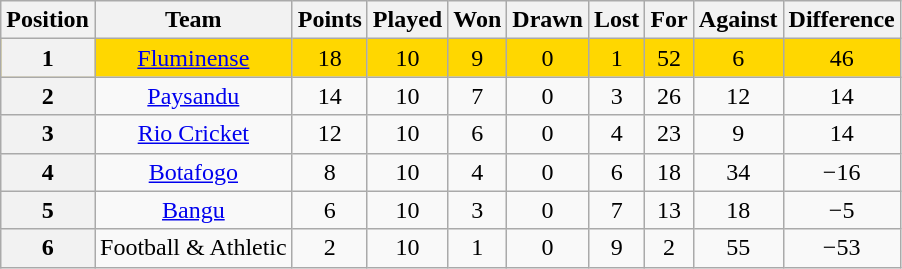<table class="wikitable" style="text-align:center">
<tr>
<th>Position</th>
<th>Team</th>
<th>Points</th>
<th>Played</th>
<th>Won</th>
<th>Drawn</th>
<th>Lost</th>
<th>For</th>
<th>Against</th>
<th>Difference</th>
</tr>
<tr style="background: gold;">
<th>1</th>
<td><a href='#'>Fluminense</a></td>
<td>18</td>
<td>10</td>
<td>9</td>
<td>0</td>
<td>1</td>
<td>52</td>
<td>6</td>
<td>46</td>
</tr>
<tr>
<th>2</th>
<td><a href='#'>Paysandu</a></td>
<td>14</td>
<td>10</td>
<td>7</td>
<td>0</td>
<td>3</td>
<td>26</td>
<td>12</td>
<td>14</td>
</tr>
<tr>
<th>3</th>
<td><a href='#'>Rio Cricket</a></td>
<td>12</td>
<td>10</td>
<td>6</td>
<td>0</td>
<td>4</td>
<td>23</td>
<td>9</td>
<td>14</td>
</tr>
<tr>
<th>4</th>
<td><a href='#'>Botafogo</a></td>
<td>8</td>
<td>10</td>
<td>4</td>
<td>0</td>
<td>6</td>
<td>18</td>
<td>34</td>
<td>−16</td>
</tr>
<tr>
<th>5</th>
<td><a href='#'>Bangu</a></td>
<td>6</td>
<td>10</td>
<td>3</td>
<td>0</td>
<td>7</td>
<td>13</td>
<td>18</td>
<td>−5</td>
</tr>
<tr>
<th>6</th>
<td>Football & Athletic</td>
<td>2</td>
<td>10</td>
<td>1</td>
<td>0</td>
<td>9</td>
<td>2</td>
<td>55</td>
<td>−53</td>
</tr>
</table>
